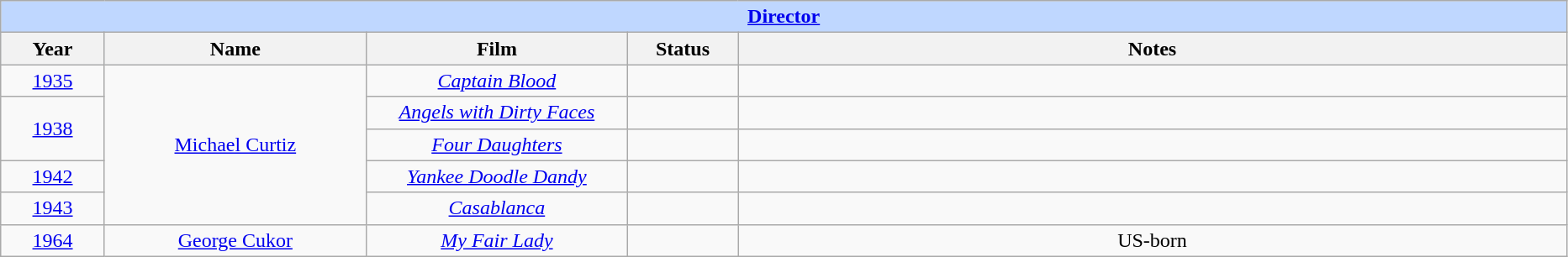<table class="wikitable" style="text-align: center">
<tr style="background:#bfd7ff;">
<td colspan="6" style="text-align: center;"><strong><a href='#'>Director</a></strong></td>
</tr>
<tr style="background:#ebf5ff;">
<th style="width:075px;">Year</th>
<th style="width:200px;">Name</th>
<th style="width:200px;">Film</th>
<th style="width:080px;">Status</th>
<th style="width:650px;">Notes</th>
</tr>
<tr>
<td><a href='#'>1935</a></td>
<td rowspan=5><a href='#'>Michael Curtiz</a></td>
<td><a href='#'><em>Captain Blood</em></a></td>
<td></td>
<td></td>
</tr>
<tr>
<td rowspan=2><a href='#'>1938</a></td>
<td><em><a href='#'>Angels with Dirty Faces</a></em></td>
<td></td>
<td></td>
</tr>
<tr>
<td><em><a href='#'>Four Daughters</a></em></td>
<td></td>
<td></td>
</tr>
<tr>
<td><a href='#'>1942</a></td>
<td><em><a href='#'>Yankee Doodle Dandy</a></em></td>
<td></td>
<td></td>
</tr>
<tr>
<td><a href='#'>1943</a></td>
<td><em><a href='#'>Casablanca</a></em></td>
<td></td>
<td></td>
</tr>
<tr>
<td><a href='#'>1964</a></td>
<td><a href='#'>George Cukor</a></td>
<td><em><a href='#'>My Fair Lady</a></em></td>
<td></td>
<td>US-born</td>
</tr>
</table>
